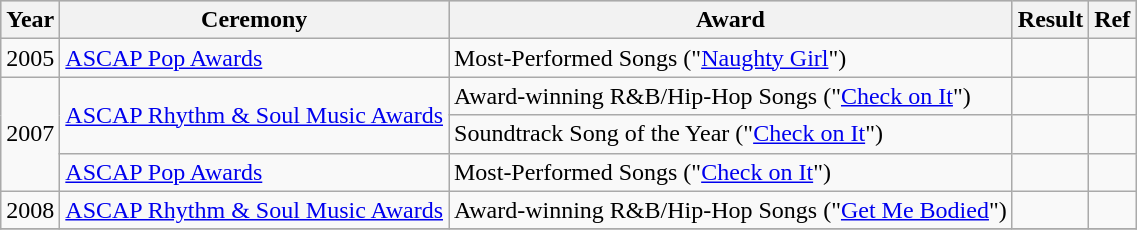<table class="wikitable">
<tr style="background:#ccc; text-align:center;">
<th scope="col">Year</th>
<th scope="col">Ceremony</th>
<th scope="col">Award</th>
<th scope="col">Result</th>
<th>Ref</th>
</tr>
<tr>
<td>2005</td>
<td><a href='#'>ASCAP Pop Awards</a></td>
<td>Most-Performed Songs ("<a href='#'>Naughty Girl</a>")</td>
<td></td>
<td style="text-align:center;"></td>
</tr>
<tr>
<td rowspan="3">2007</td>
<td rowspan="2"><a href='#'>ASCAP Rhythm & Soul Music Awards</a></td>
<td>Award-winning R&B/Hip-Hop Songs ("<a href='#'>Check on It</a>")</td>
<td></td>
<td style="text-align:center;"></td>
</tr>
<tr>
<td>Soundtrack Song of the Year ("<a href='#'>Check on It</a>")</td>
<td></td>
<td style="text-align:center;"></td>
</tr>
<tr>
<td><a href='#'>ASCAP Pop Awards</a></td>
<td>Most-Performed Songs ("<a href='#'>Check on It</a>")</td>
<td></td>
<td style="text-align:center;"></td>
</tr>
<tr>
<td>2008</td>
<td><a href='#'>ASCAP Rhythm & Soul Music Awards</a></td>
<td>Award-winning R&B/Hip-Hop Songs ("<a href='#'>Get Me Bodied</a>")</td>
<td></td>
<td style="text-align:center;"></td>
</tr>
<tr>
</tr>
</table>
